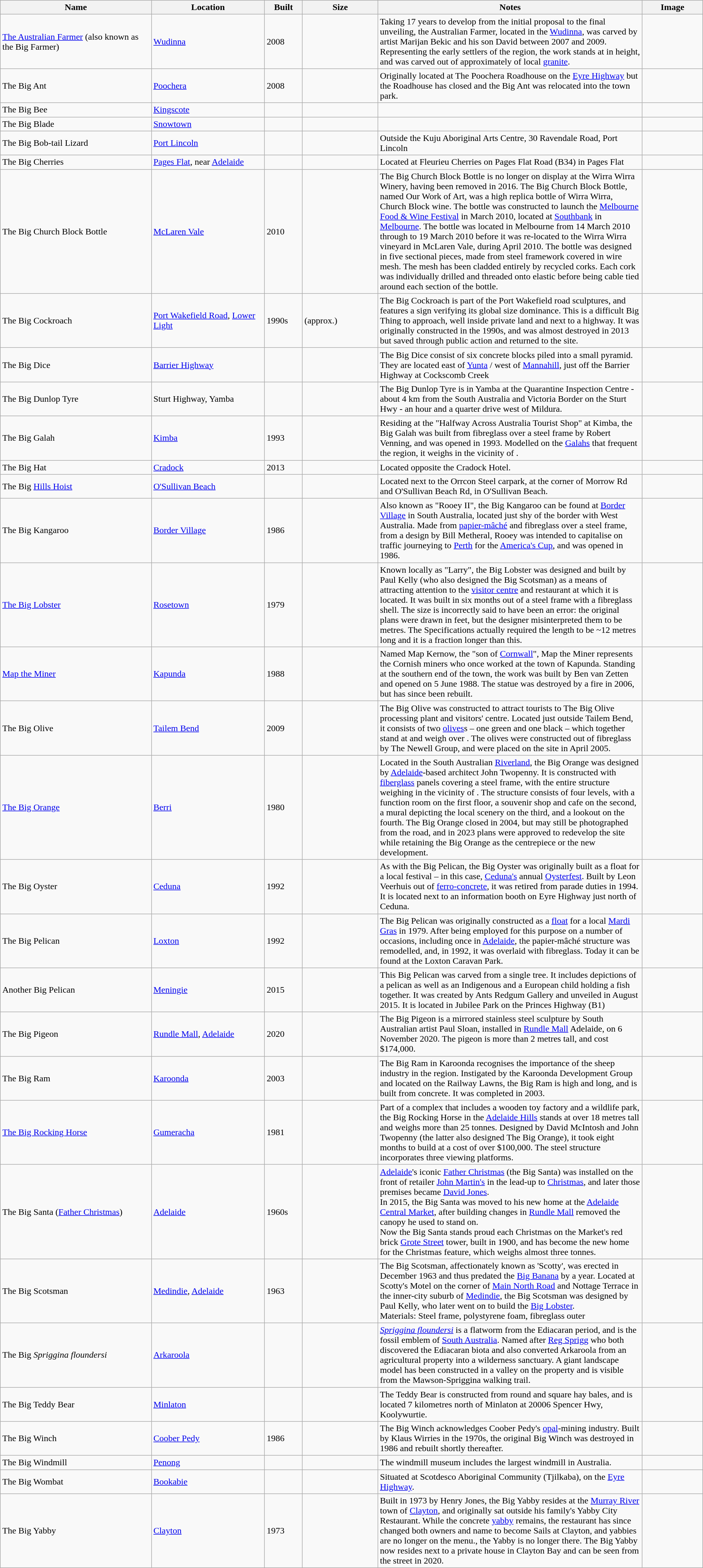<table class="wikitable sortable" style="width:100%;">
<tr>
<th style="width:20%;">Name</th>
<th style="width:15%;">Location</th>
<th style="width:5%;">Built</th>
<th style="width:10%;">Size</th>
<th style="width:35%;">Notes</th>
<th style="width:8%;">Image</th>
</tr>
<tr>
<td><a href='#'>The Australian Farmer</a> (also known as the Big Farmer)</td>
<td><a href='#'>Wudinna</a></td>
<td>2008</td>
<td></td>
<td>Taking 17 years to develop from the initial proposal to the final unveiling, the Australian Farmer, located in the <a href='#'>Wudinna</a>, was carved by artist Marijan Bekic and his son David between 2007 and 2009. Representing the early settlers of the region, the work stands at  in height, and was carved out of approximately  of local <a href='#'>granite</a>.</td>
<td></td>
</tr>
<tr>
<td>The Big Ant</td>
<td><a href='#'>Poochera</a></td>
<td>2008</td>
<td></td>
<td>Originally located at The Poochera Roadhouse on the <a href='#'>Eyre Highway</a> but the Roadhouse has closed and the Big Ant was relocated into the town park.</td>
<td></td>
</tr>
<tr>
<td>The Big Bee</td>
<td><a href='#'>Kingscote</a></td>
<td></td>
<td></td>
<td></td>
<td></td>
</tr>
<tr>
<td>The Big Blade</td>
<td><a href='#'>Snowtown</a></td>
<td></td>
<td></td>
<td></td>
<td></td>
</tr>
<tr>
<td>The Big Bob-tail Lizard</td>
<td><a href='#'>Port Lincoln</a></td>
<td></td>
<td></td>
<td>Outside the Kuju Aboriginal Arts Centre, 30 Ravendale Road, Port Lincoln</td>
<td></td>
</tr>
<tr>
<td>The Big Cherries</td>
<td><a href='#'>Pages Flat</a>, near <a href='#'>Adelaide</a></td>
<td></td>
<td></td>
<td>Located at Fleurieu Cherries on Pages Flat Road (B34) in Pages Flat</td>
<td></td>
</tr>
<tr>
<td>The Big Church Block Bottle</td>
<td><a href='#'>McLaren Vale</a></td>
<td>2010</td>
<td></td>
<td>The Big Church Block Bottle is no longer on display at the Wirra Wirra Winery, having been removed in 2016. The Big Church Block Bottle, named Our Work of Art, was a  high replica bottle of Wirra Wirra, Church Block wine. The bottle was constructed to launch the <a href='#'>Melbourne Food & Wine Festival</a> in March 2010, located at <a href='#'>Southbank</a> in <a href='#'>Melbourne</a>. The bottle was located in Melbourne from 14 March 2010 through to 19 March 2010 before it was re-located to the Wirra Wirra vineyard in McLaren Vale, during April 2010. The bottle was designed in five sectional pieces, made from steel framework covered in wire mesh. The mesh has been cladded entirely by recycled corks. Each cork was individually drilled and threaded onto elastic before being cable tied around each section of the bottle.</td>
<td></td>
</tr>
<tr>
<td>The Big Cockroach</td>
<td><a href='#'>Port Wakefield Road</a>, <a href='#'>Lower Light</a></td>
<td>1990s</td>
<td> (approx.)</td>
<td>The Big Cockroach is part of the Port Wakefield road sculptures, and features a sign verifying its global size dominance. This is a difficult Big Thing to approach, well inside private land and next to a highway. It was originally constructed in the 1990s, and was almost destroyed in 2013 but saved through public action and returned to the site.</td>
<td></td>
</tr>
<tr>
<td>The Big Dice</td>
<td><a href='#'>Barrier Highway</a></td>
<td></td>
<td></td>
<td>The Big Dice consist of six concrete blocks piled into a small pyramid. They are located  east of <a href='#'>Yunta</a> /  west of <a href='#'>Mannahill</a>, just off the Barrier Highway at Cockscomb Creek</td>
<td></td>
</tr>
<tr>
<td>The Big Dunlop Tyre</td>
<td>Sturt Highway, Yamba</td>
<td></td>
<td></td>
<td>The Big Dunlop Tyre is in Yamba at the Quarantine Inspection Centre - about 4 km from the South Australia and Victoria Border on the Sturt Hwy - an hour and a quarter drive west of Mildura.</td>
<td></td>
</tr>
<tr>
<td>The Big Galah</td>
<td><a href='#'>Kimba</a></td>
<td>1993</td>
<td></td>
<td>Residing at the "Halfway Across Australia Tourist Shop" at Kimba, the Big Galah was built from fibreglass over a steel frame by Robert Venning, and was opened in 1993. Modelled on the <a href='#'>Galahs</a> that frequent the region, it weighs in the vicinity of .</td>
<td></td>
</tr>
<tr>
<td>The Big Hat</td>
<td><a href='#'>Cradock</a></td>
<td>2013</td>
<td></td>
<td>Located opposite the Cradock Hotel.</td>
<td></td>
</tr>
<tr>
<td>The Big <a href='#'>Hills Hoist</a></td>
<td><a href='#'>O'Sullivan Beach</a><br></td>
<td></td>
<td></td>
<td>Located next to the Orrcon Steel carpark, at the corner of Morrow Rd and O'Sullivan Beach Rd, in O'Sullivan Beach.</td>
<td></td>
</tr>
<tr>
<td>The Big Kangaroo</td>
<td><a href='#'>Border Village</a></td>
<td>1986</td>
<td></td>
<td>Also known as "Rooey II", the Big Kangaroo can be found at <a href='#'>Border Village</a> in South Australia, located just shy of the border with West Australia. Made from <a href='#'>papier-mâché</a> and fibreglass over a steel frame, from a design by Bill Metheral, Rooey was intended to capitalise on traffic journeying to <a href='#'>Perth</a> for the <a href='#'>America's Cup</a>, and was opened in 1986.</td>
<td></td>
</tr>
<tr>
<td><a href='#'>The Big Lobster</a></td>
<td><a href='#'>Rosetown</a></td>
<td>1979</td>
<td></td>
<td>Known locally as "Larry", the Big Lobster was designed and built by Paul Kelly (who also designed the Big Scotsman) as a means of attracting attention to the <a href='#'>visitor centre</a> and restaurant at which it is located. It was built in six months out of a steel frame with a fibreglass shell. The size is incorrectly said to have been an error: the original plans were drawn in feet, but the designer misinterpreted them to be metres. The Specifications actually required the length to be ~12 metres long and it is a fraction longer than this.</td>
<td></td>
</tr>
<tr>
<td><a href='#'>Map the Miner</a></td>
<td><a href='#'>Kapunda</a></td>
<td>1988</td>
<td></td>
<td>Named Map Kernow, the "son of <a href='#'>Cornwall</a>", Map the Miner represents the Cornish miners who once worked at the town of Kapunda. Standing at the southern end of the town, the work was built by Ben van Zetten and opened on 5 June 1988. The statue was destroyed by a fire in 2006, but has since been rebuilt.</td>
<td></td>
</tr>
<tr>
<td>The Big Olive</td>
<td><a href='#'>Tailem Bend</a></td>
<td>2009</td>
<td></td>
<td>The Big Olive was constructed to attract tourists to The Big Olive processing plant and visitors' centre. Located just outside Tailem Bend, it consists of two <a href='#'>olives</a>s – one green and one black – which together stand at  and weigh over . The olives were constructed out of fibreglass by The Newell Group, and were placed on the site in April 2005.</td>
<td></td>
</tr>
<tr>
<td><a href='#'>The Big Orange</a></td>
<td><a href='#'>Berri</a></td>
<td>1980</td>
<td></td>
<td>Located in the South Australian <a href='#'>Riverland</a>, the Big Orange was designed by <a href='#'>Adelaide</a>-based architect John Twopenny. It is constructed with <a href='#'>fiberglass</a> panels covering a steel frame, with the entire structure weighing in the vicinity of . The structure consists of four levels, with a function room on the first floor, a souvenir shop and cafe on the second, a mural depicting the local scenery on the third, and a lookout on the fourth. The Big Orange closed in 2004, but may still be photographed from the road, and in 2023 plans were approved to redevelop the site while retaining the Big Orange as the centrepiece or the new development.</td>
<td></td>
</tr>
<tr>
<td>The Big Oyster</td>
<td><a href='#'>Ceduna</a></td>
<td>1992</td>
<td></td>
<td>As with the Big Pelican, the Big Oyster was originally built as a float for a local festival – in this case, <a href='#'>Ceduna's</a> annual <a href='#'>Oysterfest</a>. Built by Leon Veerhuis out of <a href='#'>ferro-concrete</a>, it was retired from parade duties in 1994. It is located next to an information booth on Eyre Highway just north of Ceduna.</td>
<td></td>
</tr>
<tr>
<td>The Big Pelican</td>
<td><a href='#'>Loxton</a></td>
<td>1992</td>
<td></td>
<td>The Big Pelican was originally constructed as a <a href='#'>float</a> for a local <a href='#'>Mardi Gras</a> in 1979. After being employed for this purpose on a number of occasions, including once in <a href='#'>Adelaide</a>, the papier-mâché structure was remodelled, and, in 1992, it was overlaid with fibreglass. Today it can be found at the Loxton Caravan Park.</td>
<td></td>
</tr>
<tr>
<td>Another Big Pelican</td>
<td><a href='#'>Meningie</a></td>
<td>2015</td>
<td></td>
<td>This Big Pelican was carved from a single tree. It includes depictions of a pelican as well as an Indigenous and a European child holding a fish together. It was created by Ants Redgum Gallery and unveiled in August 2015. It is located in Jubilee Park on the Princes Highway (B1)</td>
<td></td>
</tr>
<tr>
<td>The Big Pigeon</td>
<td><a href='#'>Rundle Mall</a>, <a href='#'>Adelaide</a></td>
<td>2020</td>
<td></td>
<td>The Big Pigeon is a mirrored stainless steel sculpture by South Australian artist Paul Sloan, installed in <a href='#'>Rundle Mall</a> Adelaide, on 6 November 2020. The pigeon is more than 2 metres tall, and cost $174,000.</td>
<td></td>
</tr>
<tr>
<td>The Big Ram</td>
<td><a href='#'>Karoonda</a></td>
<td>2003</td>
<td></td>
<td>The Big Ram in Karoonda recognises the importance of the sheep industry in the region. Instigated by the Karoonda Development Group and located on the Railway Lawns, the Big Ram is  high and  long, and is built from concrete. It was completed in 2003.</td>
<td></td>
</tr>
<tr>
<td><a href='#'>The Big Rocking Horse</a></td>
<td><a href='#'>Gumeracha</a></td>
<td>1981</td>
<td></td>
<td>Part of a complex that includes a wooden toy factory and a wildlife park, the Big Rocking Horse in the <a href='#'>Adelaide Hills</a> stands at over 18 metres tall and weighs more than 25 tonnes. Designed by David McIntosh and John Twopenny (the latter also designed The Big Orange), it took eight months to build at a cost of over $100,000. The steel structure incorporates three viewing platforms.</td>
<td></td>
</tr>
<tr>
<td>The Big Santa (<a href='#'>Father Christmas</a>)</td>
<td><a href='#'>Adelaide</a></td>
<td>1960s</td>
<td></td>
<td><a href='#'>Adelaide</a>'s iconic <a href='#'>Father Christmas</a> (the Big Santa) was installed on the front of retailer <a href='#'>John Martin's</a> in the lead-up to <a href='#'>Christmas</a>, and later those premises became <a href='#'>David Jones</a>.<br>In 2015, the Big Santa was moved to his new home at the <a href='#'>Adelaide Central Market</a>, after building changes in <a href='#'>Rundle Mall</a> removed the canopy he used to stand on.<br>Now the Big Santa stands proud each Christmas on the Market's red brick <a href='#'>Grote Street</a> tower, built in 1900, and has become the new home for the Christmas feature, which weighs almost three tonnes.</td>
<td></td>
</tr>
<tr>
<td>The Big Scotsman</td>
<td><a href='#'>Medindie</a>, <a href='#'>Adelaide</a></td>
<td>1963</td>
<td></td>
<td>The Big Scotsman, affectionately known as 'Scotty', was erected in December 1963 and thus predated the <a href='#'>Big Banana</a> by a year. Located at Scotty's Motel on the corner of <a href='#'>Main North Road</a> and Nottage Terrace in the inner-city suburb of <a href='#'>Medindie</a>, the Big Scotsman was designed by Paul Kelly, who later went on to build the <a href='#'>Big Lobster</a>.<br>Materials: Steel frame, polystyrene foam, fibreglass outer</td>
<td></td>
</tr>
<tr>
<td>The Big <em>Spriggina floundersi</em></td>
<td><a href='#'>Arkaroola</a><br></td>
<td></td>
<td></td>
<td><a href='#'><em>Spriggina floundersi</em></a> is a flatworm from the Ediacaran period, and is the fossil emblem of <a href='#'>South Australia</a>. Named after <a href='#'>Reg Sprigg</a> who both discovered the Ediacaran biota and also converted Arkaroola from an agricultural property into a wilderness sanctuary. A giant landscape model has been constructed in a valley on the property and is visible from the Mawson-Spriggina walking trail.</td>
<td></td>
</tr>
<tr>
<td>The Big Teddy Bear</td>
<td><a href='#'>Minlaton</a></td>
<td></td>
<td></td>
<td>The Teddy Bear is constructed from round and square hay bales, and is located 7 kilometres north of Minlaton at 20006 Spencer Hwy, Koolywurtie.</td>
</tr>
<tr>
<td>The Big Winch</td>
<td><a href='#'>Coober Pedy</a></td>
<td>1986</td>
<td></td>
<td>The Big Winch acknowledges Coober Pedy's <a href='#'>opal</a>-mining industry. Built by Klaus Wirries in the 1970s, the original Big Winch was destroyed in 1986 and rebuilt shortly thereafter.</td>
<td></td>
</tr>
<tr>
<td>The Big Windmill</td>
<td><a href='#'>Penong</a></td>
<td></td>
<td></td>
<td>The windmill museum includes the largest windmill in Australia.</td>
<td></td>
</tr>
<tr>
<td>The Big Wombat</td>
<td><a href='#'>Bookabie</a></td>
<td></td>
<td></td>
<td>Situated at Scotdesco Aboriginal Community (Tjilkaba), on the <a href='#'>Eyre Highway</a>. </td>
<td></td>
</tr>
<tr>
<td>The Big Yabby</td>
<td><a href='#'>Clayton</a></td>
<td>1973</td>
<td></td>
<td>Built in 1973 by Henry Jones, the Big Yabby resides at the <a href='#'>Murray River</a> town of <a href='#'>Clayton</a>, and originally sat outside his family's Yabby City Restaurant. While the concrete <a href='#'>yabby</a> remains, the restaurant has since changed both owners and name to become Sails at Clayton, and yabbies are no longer on the menu., the Yabby is no longer there. The Big Yabby now resides next to a private house in Clayton Bay and can be seen from the street in 2020.</td>
<td></td>
</tr>
</table>
